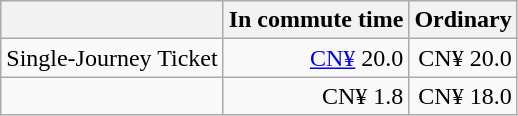<table class="wikitable">
<tr>
<th></th>
<th>In commute time</th>
<th>Ordinary</th>
</tr>
<tr>
<td>Single-Journey Ticket</td>
<td style="text-align:right"><a href='#'>CN¥</a> 20.0</td>
<td style="text-align:right">CN¥ 20.0</td>
</tr>
<tr>
<td></td>
<td style="text-align:right">CN¥ 1.8</td>
<td style="text-align:right">CN¥ 18.0</td>
</tr>
</table>
